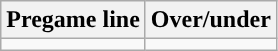<table class="wikitable">
<tr align="center">
<th>Pregame line</th>
<th>Over/under</th>
</tr>
<tr align="center">
<td></td>
<td></td>
</tr>
</table>
